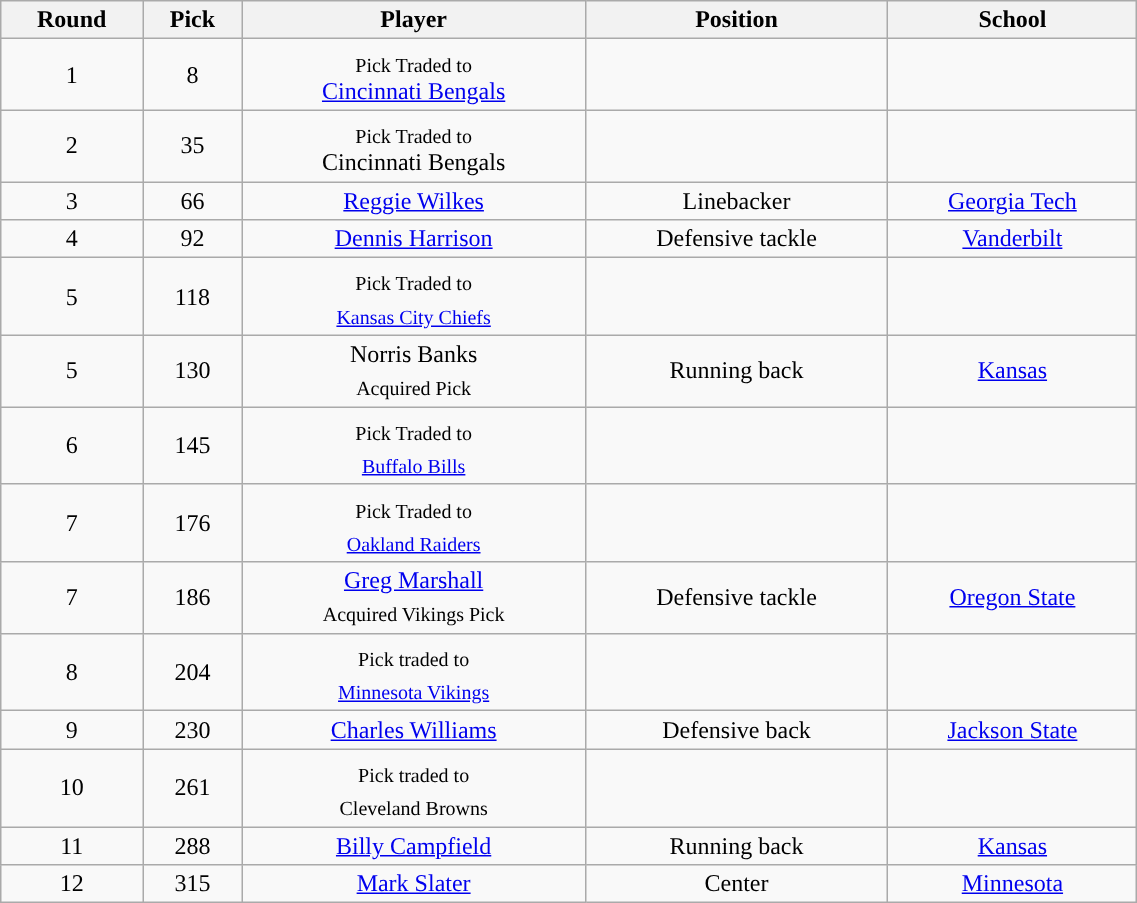<table class="wikitable sortable sortable" style="width:60%">
<tr>
<th>Round</th>
<th !width=1%>Pick</th>
<th !width=15%>Player</th>
<th !width=5%>Position</th>
<th !width=10%>School</th>
</tr>
<tr align="center">
<td>1</td>
<td>8</td>
<td><sub>Pick Traded to</sub><br><a href='#'>Cincinnati Bengals</a></td>
<td></td>
<td></td>
</tr>
<tr align="center">
<td>2</td>
<td>35</td>
<td><sub> Pick Traded to</sub> <br> Cincinnati Bengals</td>
<td></td>
<td></td>
</tr>
<tr align="center">
<td>3</td>
<td>66</td>
<td><a href='#'>Reggie Wilkes</a></td>
<td>Linebacker</td>
<td><a href='#'>Georgia Tech</a></td>
</tr>
<tr align="center" bgcolor="">
<td>4</td>
<td>92</td>
<td><a href='#'>Dennis Harrison</a></td>
<td>Defensive tackle</td>
<td><a href='#'>Vanderbilt</a></td>
</tr>
<tr align="center" bgcolor="">
<td>5</td>
<td>118</td>
<td><sub>Pick Traded to <br><a href='#'>Kansas City Chiefs</a></sub></td>
<td></td>
<td></td>
</tr>
<tr align="center">
<td>5</td>
<td>130</td>
<td>Norris Banks<br><sub> Acquired Pick</sub></td>
<td>Running back</td>
<td><a href='#'>Kansas</a></td>
</tr>
<tr align="center">
<td>6</td>
<td>145</td>
<td><sub>Pick Traded to <br><a href='#'>Buffalo Bills</a> </sub></td>
<td></td>
<td></td>
</tr>
<tr align="center">
<td>7</td>
<td>176</td>
<td><sub>Pick Traded to <br><a href='#'>Oakland Raiders</a></sub></td>
<td></td>
<td></td>
</tr>
<tr align="center">
<td>7</td>
<td>186</td>
<td><a href='#'>Greg Marshall</a><br><sub> Acquired Vikings Pick</sub></td>
<td>Defensive tackle</td>
<td><a href='#'>Oregon State</a></td>
</tr>
<tr align="center" bgcolor="">
<td>8</td>
<td>204</td>
<td><sub> Pick traded to <br><a href='#'>Minnesota Vikings</a></sub></td>
<td></td>
<td></td>
</tr>
<tr align="center" bgcolor="">
<td>9</td>
<td>230</td>
<td><a href='#'>Charles Williams</a></td>
<td>Defensive back</td>
<td><a href='#'>Jackson State</a></td>
</tr>
<tr align="center" bgcolor="">
<td>10</td>
<td>261</td>
<td><sub> Pick traded to <br> Cleveland Browns</sub></td>
<td></td>
<td></td>
</tr>
<tr align="center">
<td>11</td>
<td>288</td>
<td><a href='#'>Billy Campfield</a></td>
<td>Running back</td>
<td><a href='#'>Kansas</a></td>
</tr>
<tr align="center">
<td>12</td>
<td>315</td>
<td><a href='#'>Mark Slater</a></td>
<td>Center</td>
<td><a href='#'>Minnesota</a></td>
</tr>
</table>
